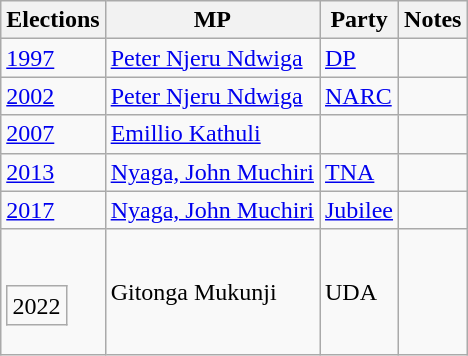<table class="wikitable">
<tr>
<th>Elections</th>
<th>MP </th>
<th>Party</th>
<th>Notes</th>
</tr>
<tr Kenyan General Election, 1963            Gershon John Mbogoh        KANU>
<td><a href='#'>1997</a></td>
<td><a href='#'>Peter Njeru Ndwiga</a></td>
<td><a href='#'>DP</a></td>
<td></td>
</tr>
<tr>
<td><a href='#'>2002</a></td>
<td><a href='#'>Peter Njeru Ndwiga</a></td>
<td><a href='#'>NARC</a></td>
<td></td>
</tr>
<tr>
<td><a href='#'>2007</a></td>
<td><a href='#'>Emillio Kathuli</a></td>
<td></td>
</tr>
<tr>
<td><a href='#'>2013</a></td>
<td><a href='#'>Nyaga, John Muchiri</a></td>
<td><a href='#'>TNA</a></td>
<td></td>
</tr>
<tr>
<td><a href='#'>2017</a></td>
<td><a href='#'>Nyaga, John Muchiri</a></td>
<td><a href='#'>Jubilee</a></td>
<td></td>
</tr>
<tr>
<td><br><table class="wikitable">
<tr>
<td>2022</td>
</tr>
</table>
</td>
<td>Gitonga Mukunji</td>
<td>UDA</td>
</tr>
</table>
